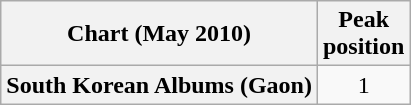<table class="wikitable plainrowheaders" style="text-align:center">
<tr>
<th>Chart (May 2010)</th>
<th>Peak<br>position</th>
</tr>
<tr>
<th scope="row">South Korean Albums (Gaon)</th>
<td>1</td>
</tr>
</table>
